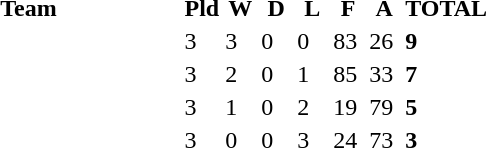<table>
<tr>
<td><br></td>
</tr>
<tr border=1 cellpadding=5 cellspacing=0>
<th width="200">Team</th>
<th width="20">Pld</th>
<th width="20">W</th>
<th width="20">D</th>
<th width="20">L</th>
<th width="20">F</th>
<th width="20">A</th>
<th width="20">TOTAL</th>
</tr>
<tr>
<td align=left></td>
<td>3</td>
<td>3</td>
<td>0</td>
<td>0</td>
<td>83</td>
<td>26</td>
<td><strong>9</strong></td>
</tr>
<tr>
<td align=left></td>
<td>3</td>
<td>2</td>
<td>0</td>
<td>1</td>
<td>85</td>
<td>33</td>
<td><strong>7</strong></td>
</tr>
<tr>
<td align=left></td>
<td>3</td>
<td>1</td>
<td>0</td>
<td>2</td>
<td>19</td>
<td>79</td>
<td><strong>5</strong></td>
</tr>
<tr>
<td align=left></td>
<td>3</td>
<td>0</td>
<td>0</td>
<td>3</td>
<td>24</td>
<td>73</td>
<td><strong>3</strong></td>
</tr>
</table>
